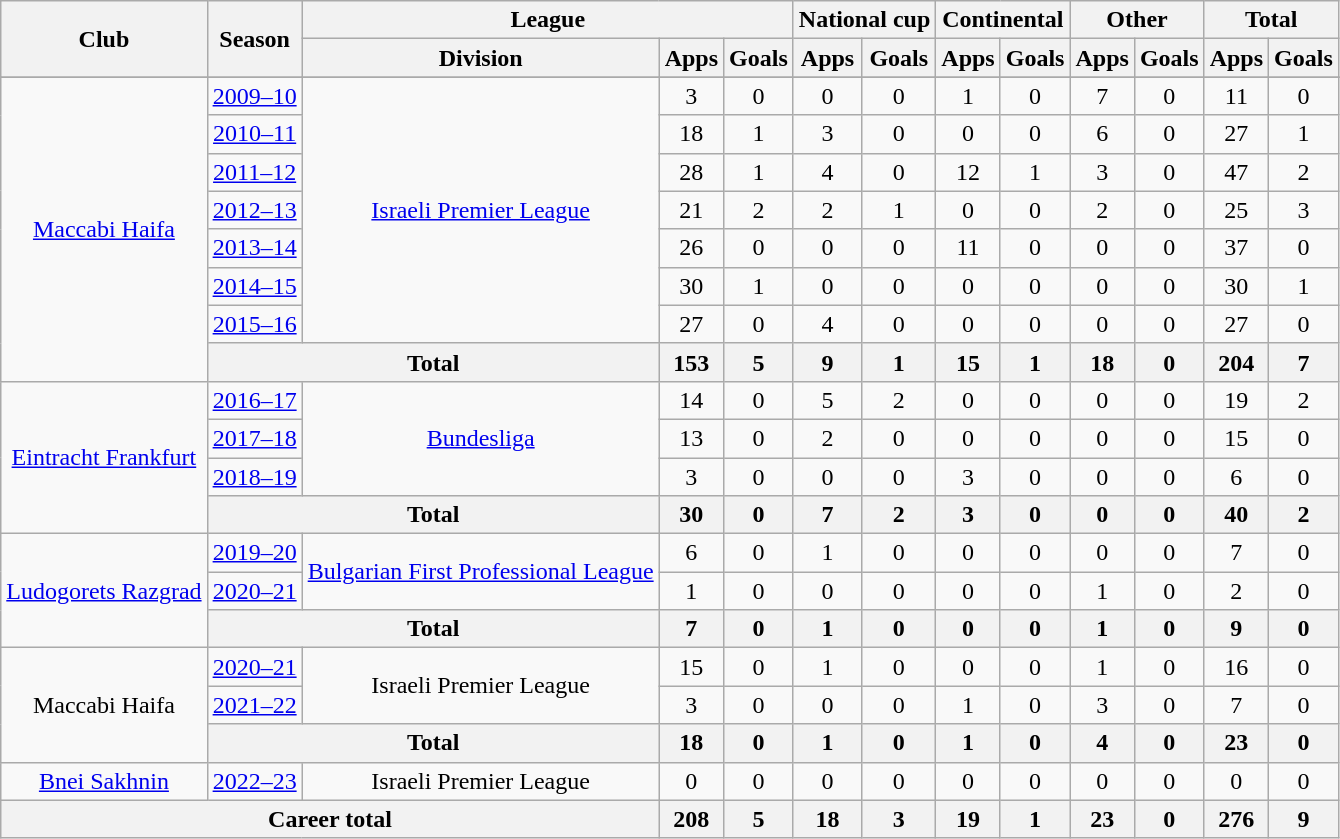<table class="wikitable" style="text-align:center">
<tr>
<th rowspan="2">Club</th>
<th rowspan="2">Season</th>
<th colspan="3">League</th>
<th colspan="2">National cup</th>
<th colspan="2">Continental</th>
<th colspan="2">Other</th>
<th colspan="2">Total</th>
</tr>
<tr>
<th>Division</th>
<th>Apps</th>
<th>Goals</th>
<th>Apps</th>
<th>Goals</th>
<th>Apps</th>
<th>Goals</th>
<th>Apps</th>
<th>Goals</th>
<th>Apps</th>
<th>Goals</th>
</tr>
<tr>
</tr>
<tr>
<td rowspan="8"><a href='#'>Maccabi Haifa</a></td>
<td><a href='#'>2009–10</a></td>
<td rowspan="7"><a href='#'>Israeli Premier League</a></td>
<td>3</td>
<td>0</td>
<td>0</td>
<td>0</td>
<td>1</td>
<td>0</td>
<td>7</td>
<td>0</td>
<td>11</td>
<td>0</td>
</tr>
<tr>
<td><a href='#'>2010–11</a></td>
<td>18</td>
<td>1</td>
<td>3</td>
<td>0</td>
<td>0</td>
<td>0</td>
<td>6</td>
<td>0</td>
<td>27</td>
<td>1</td>
</tr>
<tr>
<td><a href='#'>2011–12</a></td>
<td>28</td>
<td>1</td>
<td>4</td>
<td>0</td>
<td>12</td>
<td>1</td>
<td>3</td>
<td>0</td>
<td>47</td>
<td>2</td>
</tr>
<tr>
<td><a href='#'>2012–13</a></td>
<td>21</td>
<td>2</td>
<td>2</td>
<td>1</td>
<td>0</td>
<td>0</td>
<td>2</td>
<td>0</td>
<td>25</td>
<td>3</td>
</tr>
<tr>
<td><a href='#'>2013–14</a></td>
<td>26</td>
<td>0</td>
<td>0</td>
<td>0</td>
<td>11</td>
<td>0</td>
<td>0</td>
<td>0</td>
<td>37</td>
<td>0</td>
</tr>
<tr>
<td><a href='#'>2014–15</a></td>
<td>30</td>
<td>1</td>
<td>0</td>
<td>0</td>
<td>0</td>
<td>0</td>
<td>0</td>
<td>0</td>
<td>30</td>
<td>1</td>
</tr>
<tr>
<td><a href='#'>2015–16</a></td>
<td>27</td>
<td>0</td>
<td>4</td>
<td>0</td>
<td>0</td>
<td>0</td>
<td>0</td>
<td>0</td>
<td>27</td>
<td>0</td>
</tr>
<tr>
<th colspan="2">Total</th>
<th>153</th>
<th>5</th>
<th>9</th>
<th>1</th>
<th>15</th>
<th>1</th>
<th>18</th>
<th>0</th>
<th>204</th>
<th>7</th>
</tr>
<tr>
<td rowspan="4"><a href='#'>Eintracht Frankfurt</a></td>
<td><a href='#'>2016–17</a></td>
<td rowspan="3"><a href='#'>Bundesliga</a></td>
<td>14</td>
<td>0</td>
<td>5</td>
<td>2</td>
<td>0</td>
<td>0</td>
<td>0</td>
<td>0</td>
<td>19</td>
<td>2</td>
</tr>
<tr>
<td><a href='#'>2017–18</a></td>
<td>13</td>
<td>0</td>
<td>2</td>
<td>0</td>
<td>0</td>
<td>0</td>
<td>0</td>
<td>0</td>
<td>15</td>
<td>0</td>
</tr>
<tr>
<td><a href='#'>2018–19</a></td>
<td>3</td>
<td>0</td>
<td>0</td>
<td>0</td>
<td>3</td>
<td>0</td>
<td>0</td>
<td>0</td>
<td>6</td>
<td>0</td>
</tr>
<tr>
<th colspan="2">Total</th>
<th>30</th>
<th>0</th>
<th>7</th>
<th>2</th>
<th>3</th>
<th>0</th>
<th>0</th>
<th>0</th>
<th>40</th>
<th>2</th>
</tr>
<tr>
<td rowspan="3"><a href='#'>Ludogorets Razgrad</a></td>
<td><a href='#'>2019–20</a></td>
<td rowspan="2"><a href='#'>Bulgarian First Professional League</a></td>
<td>6</td>
<td>0</td>
<td>1</td>
<td>0</td>
<td>0</td>
<td>0</td>
<td>0</td>
<td>0</td>
<td>7</td>
<td>0</td>
</tr>
<tr>
<td><a href='#'>2020–21</a></td>
<td>1</td>
<td>0</td>
<td>0</td>
<td>0</td>
<td>0</td>
<td>0</td>
<td>1</td>
<td>0</td>
<td>2</td>
<td>0</td>
</tr>
<tr>
<th colspan="2">Total</th>
<th>7</th>
<th>0</th>
<th>1</th>
<th>0</th>
<th>0</th>
<th>0</th>
<th>1</th>
<th>0</th>
<th>9</th>
<th>0</th>
</tr>
<tr>
<td rowspan="3">Maccabi Haifa</td>
<td><a href='#'>2020–21</a></td>
<td rowspan="2">Israeli Premier League</td>
<td>15</td>
<td>0</td>
<td>1</td>
<td>0</td>
<td>0</td>
<td>0</td>
<td>1</td>
<td>0</td>
<td>16</td>
<td>0</td>
</tr>
<tr>
<td><a href='#'>2021–22</a></td>
<td>3</td>
<td>0</td>
<td>0</td>
<td>0</td>
<td>1</td>
<td>0</td>
<td>3</td>
<td>0</td>
<td>7</td>
<td>0</td>
</tr>
<tr>
<th colspan="2">Total</th>
<th>18</th>
<th>0</th>
<th>1</th>
<th>0</th>
<th>1</th>
<th>0</th>
<th>4</th>
<th>0</th>
<th>23</th>
<th>0</th>
</tr>
<tr>
<td><a href='#'>Bnei Sakhnin</a></td>
<td><a href='#'>2022–23</a></td>
<td>Israeli Premier League</td>
<td>0</td>
<td>0</td>
<td>0</td>
<td>0</td>
<td>0</td>
<td>0</td>
<td>0</td>
<td>0</td>
<td>0</td>
<td>0</td>
</tr>
<tr>
<th colspan="3">Career total</th>
<th>208</th>
<th>5</th>
<th>18</th>
<th>3</th>
<th>19</th>
<th>1</th>
<th>23</th>
<th>0</th>
<th>276</th>
<th>9</th>
</tr>
</table>
